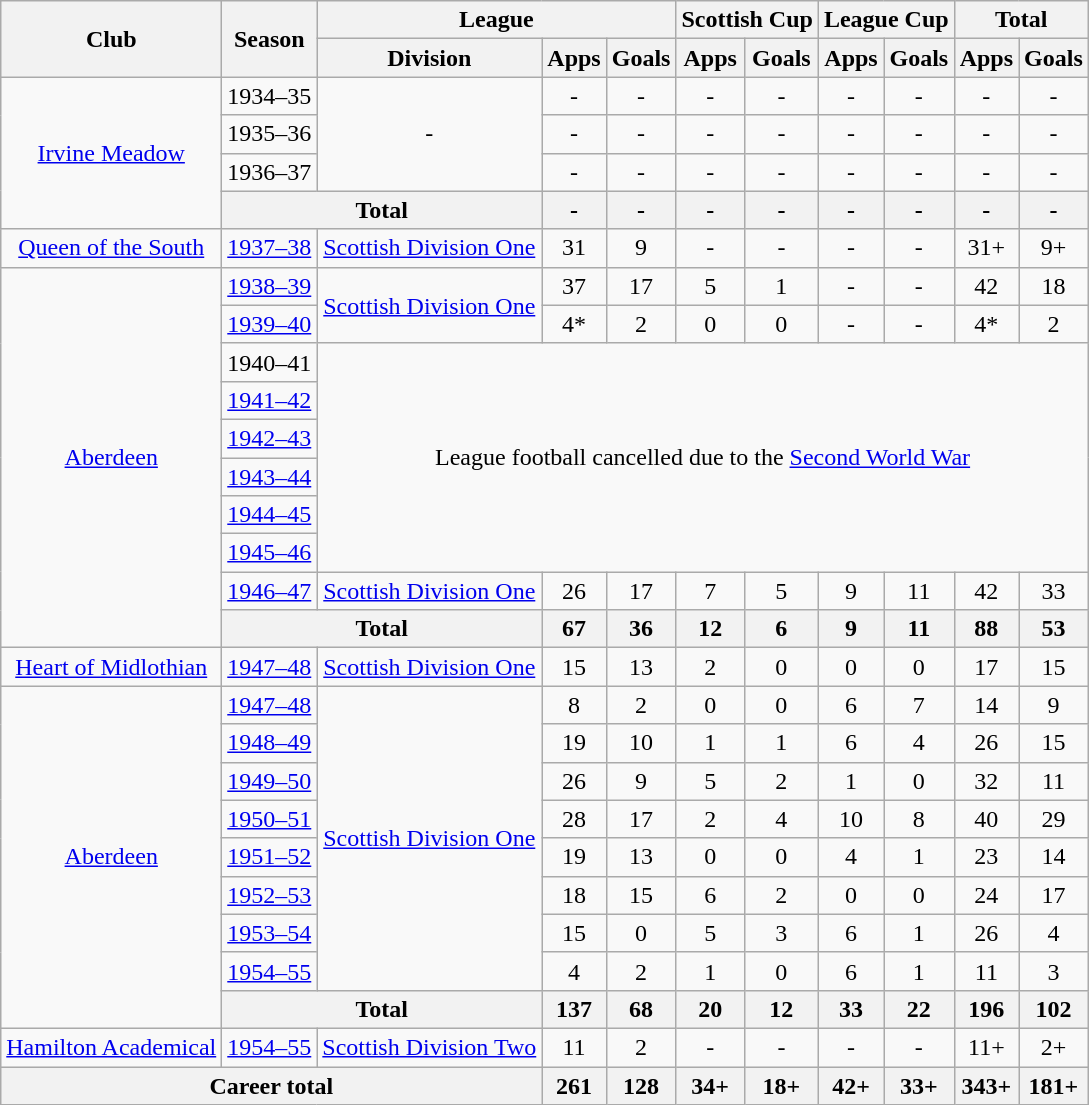<table class="wikitable" style="text-align:center">
<tr>
<th rowspan="2">Club</th>
<th rowspan="2">Season</th>
<th colspan="3">League</th>
<th colspan="2">Scottish Cup</th>
<th colspan="2">League Cup</th>
<th colspan="2">Total</th>
</tr>
<tr>
<th>Division</th>
<th>Apps</th>
<th>Goals</th>
<th>Apps</th>
<th>Goals</th>
<th>Apps</th>
<th>Goals</th>
<th>Apps</th>
<th>Goals</th>
</tr>
<tr>
<td rowspan="4"><a href='#'>Irvine Meadow</a></td>
<td>1934–35</td>
<td rowspan="3">-</td>
<td>-</td>
<td>-</td>
<td>-</td>
<td>-</td>
<td>-</td>
<td>-</td>
<td>-</td>
<td>-</td>
</tr>
<tr>
<td>1935–36</td>
<td>-</td>
<td>-</td>
<td>-</td>
<td>-</td>
<td>-</td>
<td>-</td>
<td>-</td>
<td>-</td>
</tr>
<tr>
<td>1936–37</td>
<td>-</td>
<td>-</td>
<td>-</td>
<td>-</td>
<td>-</td>
<td>-</td>
<td>-</td>
<td>-</td>
</tr>
<tr>
<th colspan="2">Total</th>
<th>-</th>
<th>-</th>
<th>-</th>
<th>-</th>
<th>-</th>
<th>-</th>
<th>-</th>
<th>-</th>
</tr>
<tr>
<td><a href='#'>Queen of the South</a></td>
<td><a href='#'>1937–38</a></td>
<td><a href='#'>Scottish Division One</a></td>
<td>31</td>
<td>9</td>
<td>-</td>
<td>-</td>
<td>-</td>
<td>-</td>
<td>31+</td>
<td>9+</td>
</tr>
<tr>
<td rowspan="10"><a href='#'>Aberdeen</a></td>
<td><a href='#'>1938–39</a></td>
<td rowspan="2"><a href='#'>Scottish Division One</a></td>
<td>37</td>
<td>17</td>
<td>5</td>
<td>1</td>
<td>-</td>
<td>-</td>
<td>42</td>
<td>18</td>
</tr>
<tr>
<td><a href='#'>1939–40</a></td>
<td>4*</td>
<td>2</td>
<td>0</td>
<td>0</td>
<td>-</td>
<td>-</td>
<td>4*</td>
<td>2</td>
</tr>
<tr>
<td>1940–41</td>
<td colspan="9" rowspan="6">League football cancelled due to the <a href='#'>Second World War</a></td>
</tr>
<tr>
<td><a href='#'>1941–42</a></td>
</tr>
<tr>
<td><a href='#'>1942–43</a></td>
</tr>
<tr>
<td><a href='#'>1943–44</a></td>
</tr>
<tr>
<td><a href='#'>1944–45</a></td>
</tr>
<tr>
<td><a href='#'>1945–46</a></td>
</tr>
<tr>
<td><a href='#'>1946–47</a></td>
<td><a href='#'>Scottish Division One</a></td>
<td>26</td>
<td>17</td>
<td>7</td>
<td>5</td>
<td>9</td>
<td>11</td>
<td>42</td>
<td>33</td>
</tr>
<tr>
<th colspan="2">Total</th>
<th>67</th>
<th>36</th>
<th>12</th>
<th>6</th>
<th>9</th>
<th>11</th>
<th>88</th>
<th>53</th>
</tr>
<tr>
<td><a href='#'>Heart of Midlothian</a></td>
<td><a href='#'>1947–48</a></td>
<td><a href='#'>Scottish Division One</a></td>
<td>15</td>
<td>13</td>
<td>2</td>
<td>0</td>
<td>0</td>
<td>0</td>
<td>17</td>
<td>15</td>
</tr>
<tr>
<td rowspan="9"><a href='#'>Aberdeen</a></td>
<td><a href='#'>1947–48</a></td>
<td rowspan="8"><a href='#'>Scottish Division One</a></td>
<td>8</td>
<td>2</td>
<td>0</td>
<td>0</td>
<td>6</td>
<td>7</td>
<td>14</td>
<td>9</td>
</tr>
<tr>
<td><a href='#'>1948–49</a></td>
<td>19</td>
<td>10</td>
<td>1</td>
<td>1</td>
<td>6</td>
<td>4</td>
<td>26</td>
<td>15</td>
</tr>
<tr>
<td><a href='#'>1949–50</a></td>
<td>26</td>
<td>9</td>
<td>5</td>
<td>2</td>
<td>1</td>
<td>0</td>
<td>32</td>
<td>11</td>
</tr>
<tr>
<td><a href='#'>1950–51</a></td>
<td>28</td>
<td>17</td>
<td>2</td>
<td>4</td>
<td>10</td>
<td>8</td>
<td>40</td>
<td>29</td>
</tr>
<tr>
<td><a href='#'>1951–52</a></td>
<td>19</td>
<td>13</td>
<td>0</td>
<td>0</td>
<td>4</td>
<td>1</td>
<td>23</td>
<td>14</td>
</tr>
<tr>
<td><a href='#'>1952–53</a></td>
<td>18</td>
<td>15</td>
<td>6</td>
<td>2</td>
<td>0</td>
<td>0</td>
<td>24</td>
<td>17</td>
</tr>
<tr>
<td><a href='#'>1953–54</a></td>
<td>15</td>
<td>0</td>
<td>5</td>
<td>3</td>
<td>6</td>
<td>1</td>
<td>26</td>
<td>4</td>
</tr>
<tr>
<td><a href='#'>1954–55</a></td>
<td>4</td>
<td>2</td>
<td>1</td>
<td>0</td>
<td>6</td>
<td>1</td>
<td>11</td>
<td>3</td>
</tr>
<tr>
<th colspan="2">Total</th>
<th>137</th>
<th>68</th>
<th>20</th>
<th>12</th>
<th>33</th>
<th>22</th>
<th>196</th>
<th>102</th>
</tr>
<tr>
<td><a href='#'>Hamilton Academical</a></td>
<td><a href='#'>1954–55</a></td>
<td><a href='#'>Scottish Division Two</a></td>
<td>11</td>
<td>2</td>
<td>-</td>
<td>-</td>
<td>-</td>
<td>-</td>
<td>11+</td>
<td>2+</td>
</tr>
<tr>
<th colspan="3">Career total</th>
<th>261</th>
<th>128</th>
<th>34+</th>
<th>18+</th>
<th>42+</th>
<th>33+</th>
<th>343+</th>
<th>181+</th>
</tr>
</table>
